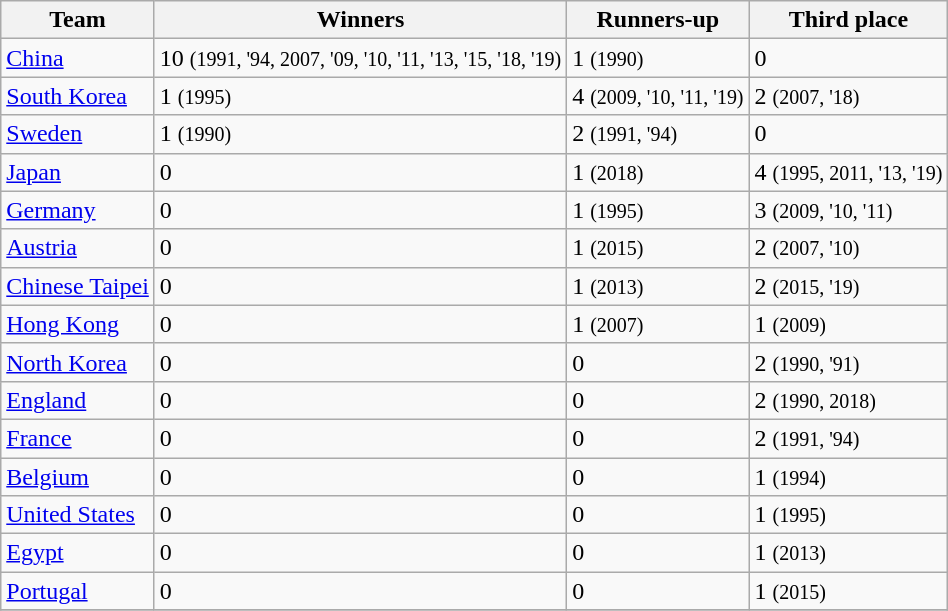<table class="wikitable sortable">
<tr>
<th>Team</th>
<th>Winners</th>
<th>Runners-up</th>
<th>Third place</th>
</tr>
<tr>
<td> <a href='#'>China</a></td>
<td>10 <small>(1991, '94, 2007, '09, '10, '11, '13, '15, '18, '19)</small></td>
<td>1 <small>(1990)</small></td>
<td>0</td>
</tr>
<tr>
<td> <a href='#'>South Korea</a></td>
<td>1 <small>(1995)</small></td>
<td>4 <small>(2009, '10, '11, '19)</small></td>
<td>2 <small>(2007, '18)</small></td>
</tr>
<tr>
<td> <a href='#'>Sweden</a></td>
<td>1 <small>(1990)</small></td>
<td>2 <small>(1991, '94)</small></td>
<td>0</td>
</tr>
<tr>
<td> <a href='#'>Japan</a></td>
<td>0</td>
<td>1 <small>(2018)</small></td>
<td>4 <small>(1995, 2011, '13, '19)</small></td>
</tr>
<tr>
<td> <a href='#'>Germany</a></td>
<td>0</td>
<td>1 <small>(1995)</small></td>
<td>3 <small>(2009, '10, '11)</small></td>
</tr>
<tr>
<td> <a href='#'>Austria</a></td>
<td>0</td>
<td>1 <small>(2015)</small></td>
<td>2 <small>(2007, '10)</small></td>
</tr>
<tr>
<td> <a href='#'>Chinese Taipei</a></td>
<td>0</td>
<td>1 <small>(2013)</small></td>
<td>2 <small>(2015, '19)</small></td>
</tr>
<tr>
<td> <a href='#'>Hong Kong</a></td>
<td>0</td>
<td>1 <small>(2007)</small></td>
<td>1 <small>(2009)</small></td>
</tr>
<tr>
<td> <a href='#'>North Korea</a></td>
<td>0</td>
<td>0</td>
<td>2 <small>(1990, '91)</small></td>
</tr>
<tr>
<td> <a href='#'>England</a></td>
<td>0</td>
<td>0</td>
<td>2 <small>(1990, 2018)</small></td>
</tr>
<tr>
<td> <a href='#'>France</a></td>
<td>0</td>
<td>0</td>
<td>2 <small>(1991, '94)</small></td>
</tr>
<tr>
<td> <a href='#'>Belgium</a></td>
<td>0</td>
<td>0</td>
<td>1 <small>(1994)</small></td>
</tr>
<tr>
<td> <a href='#'>United States</a></td>
<td>0</td>
<td>0</td>
<td>1 <small>(1995)</small></td>
</tr>
<tr>
<td> <a href='#'>Egypt</a></td>
<td>0</td>
<td>0</td>
<td>1 <small>(2013)</small></td>
</tr>
<tr>
<td> <a href='#'>Portugal</a></td>
<td>0</td>
<td>0</td>
<td>1 <small>(2015)</small></td>
</tr>
<tr>
</tr>
</table>
